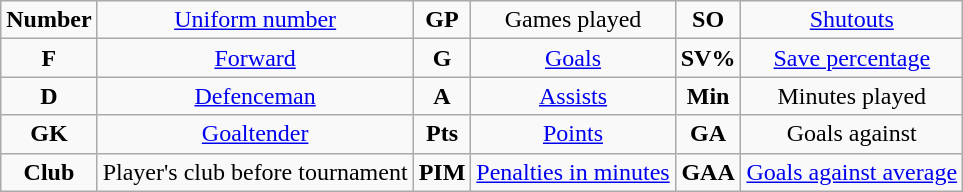<table class="wikitable" style="text-align: center">
<tr>
<td><strong>Number</strong></td>
<td><a href='#'>Uniform number</a></td>
<td><strong>GP</strong></td>
<td>Games played</td>
<td><strong>SO</strong></td>
<td><a href='#'>Shutouts</a></td>
</tr>
<tr>
<td><strong>F</strong></td>
<td><a href='#'>Forward</a></td>
<td><strong>G</strong></td>
<td><a href='#'>Goals</a></td>
<td><strong>SV%</strong></td>
<td><a href='#'>Save percentage</a></td>
</tr>
<tr>
<td><strong>D</strong></td>
<td><a href='#'>Defenceman</a></td>
<td><strong>A</strong></td>
<td><a href='#'>Assists</a></td>
<td><strong>Min</strong></td>
<td>Minutes played</td>
</tr>
<tr>
<td><strong>GK</strong></td>
<td><a href='#'>Goaltender</a></td>
<td><strong>Pts</strong></td>
<td><a href='#'>Points</a></td>
<td><strong>GA</strong></td>
<td>Goals against</td>
</tr>
<tr>
<td><strong>Club</strong></td>
<td>Player's club before tournament</td>
<td><strong>PIM</strong></td>
<td><a href='#'>Penalties in minutes</a></td>
<td><strong>GAA</strong></td>
<td><a href='#'>Goals against average</a></td>
</tr>
</table>
